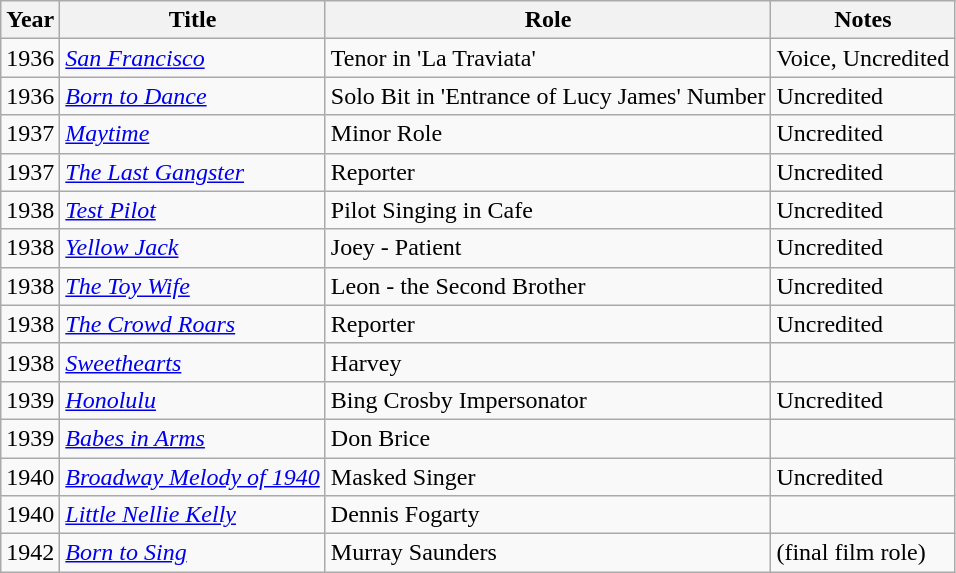<table class="wikitable">
<tr>
<th>Year</th>
<th>Title</th>
<th>Role</th>
<th>Notes</th>
</tr>
<tr>
<td>1936</td>
<td><em><a href='#'>San Francisco</a></em></td>
<td>Tenor in 'La Traviata'</td>
<td>Voice, Uncredited</td>
</tr>
<tr>
<td>1936</td>
<td><em><a href='#'>Born to Dance</a></em></td>
<td>Solo Bit in 'Entrance of Lucy James' Number</td>
<td>Uncredited</td>
</tr>
<tr>
<td>1937</td>
<td><em><a href='#'>Maytime</a></em></td>
<td>Minor Role</td>
<td>Uncredited</td>
</tr>
<tr>
<td>1937</td>
<td><em><a href='#'>The Last Gangster</a></em></td>
<td>Reporter</td>
<td>Uncredited</td>
</tr>
<tr>
<td>1938</td>
<td><em><a href='#'>Test Pilot</a></em></td>
<td>Pilot Singing in Cafe</td>
<td>Uncredited</td>
</tr>
<tr>
<td>1938</td>
<td><em><a href='#'>Yellow Jack</a></em></td>
<td>Joey - Patient</td>
<td>Uncredited</td>
</tr>
<tr>
<td>1938</td>
<td><em><a href='#'>The Toy Wife</a></em></td>
<td>Leon - the Second Brother</td>
<td>Uncredited</td>
</tr>
<tr>
<td>1938</td>
<td><em><a href='#'>The Crowd Roars</a></em></td>
<td>Reporter</td>
<td>Uncredited</td>
</tr>
<tr>
<td>1938</td>
<td><em><a href='#'>Sweethearts</a></em></td>
<td>Harvey</td>
<td></td>
</tr>
<tr>
<td>1939</td>
<td><em><a href='#'>Honolulu</a></em></td>
<td>Bing Crosby Impersonator</td>
<td>Uncredited</td>
</tr>
<tr>
<td>1939</td>
<td><em><a href='#'>Babes in Arms</a></em></td>
<td>Don Brice</td>
<td></td>
</tr>
<tr>
<td>1940</td>
<td><em><a href='#'>Broadway Melody of 1940</a></em></td>
<td>Masked Singer</td>
<td>Uncredited</td>
</tr>
<tr>
<td>1940</td>
<td><em><a href='#'>Little Nellie Kelly</a></em></td>
<td>Dennis Fogarty</td>
<td></td>
</tr>
<tr>
<td>1942</td>
<td><em><a href='#'>Born to Sing</a></em></td>
<td>Murray Saunders</td>
<td>(final film role)</td>
</tr>
</table>
